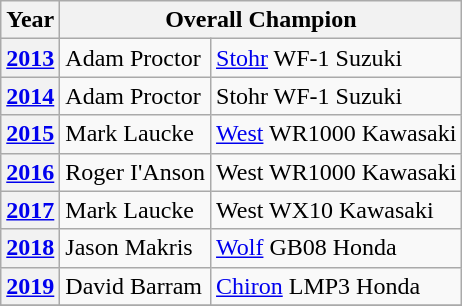<table class="wikitable">
<tr>
<th>Year</th>
<th colspan=2>Overall Champion</th>
</tr>
<tr>
<th><a href='#'>2013</a></th>
<td>Adam Proctor</td>
<td><a href='#'>Stohr</a> WF-1 Suzuki</td>
</tr>
<tr>
<th><a href='#'>2014</a></th>
<td>Adam Proctor</td>
<td>Stohr WF-1 Suzuki</td>
</tr>
<tr>
<th><a href='#'>2015</a></th>
<td>Mark Laucke</td>
<td><a href='#'>West</a> WR1000 Kawasaki</td>
</tr>
<tr>
<th><a href='#'>2016</a></th>
<td>Roger I'Anson</td>
<td>West WR1000 Kawasaki</td>
</tr>
<tr>
<th><a href='#'>2017</a></th>
<td>Mark Laucke</td>
<td>West WX10 Kawasaki</td>
</tr>
<tr>
<th><a href='#'>2018</a></th>
<td>Jason Makris</td>
<td><a href='#'>Wolf</a> GB08 Honda</td>
</tr>
<tr>
<th><a href='#'>2019</a></th>
<td>David Barram</td>
<td><a href='#'>Chiron</a> LMP3 Honda</td>
</tr>
<tr>
</tr>
</table>
